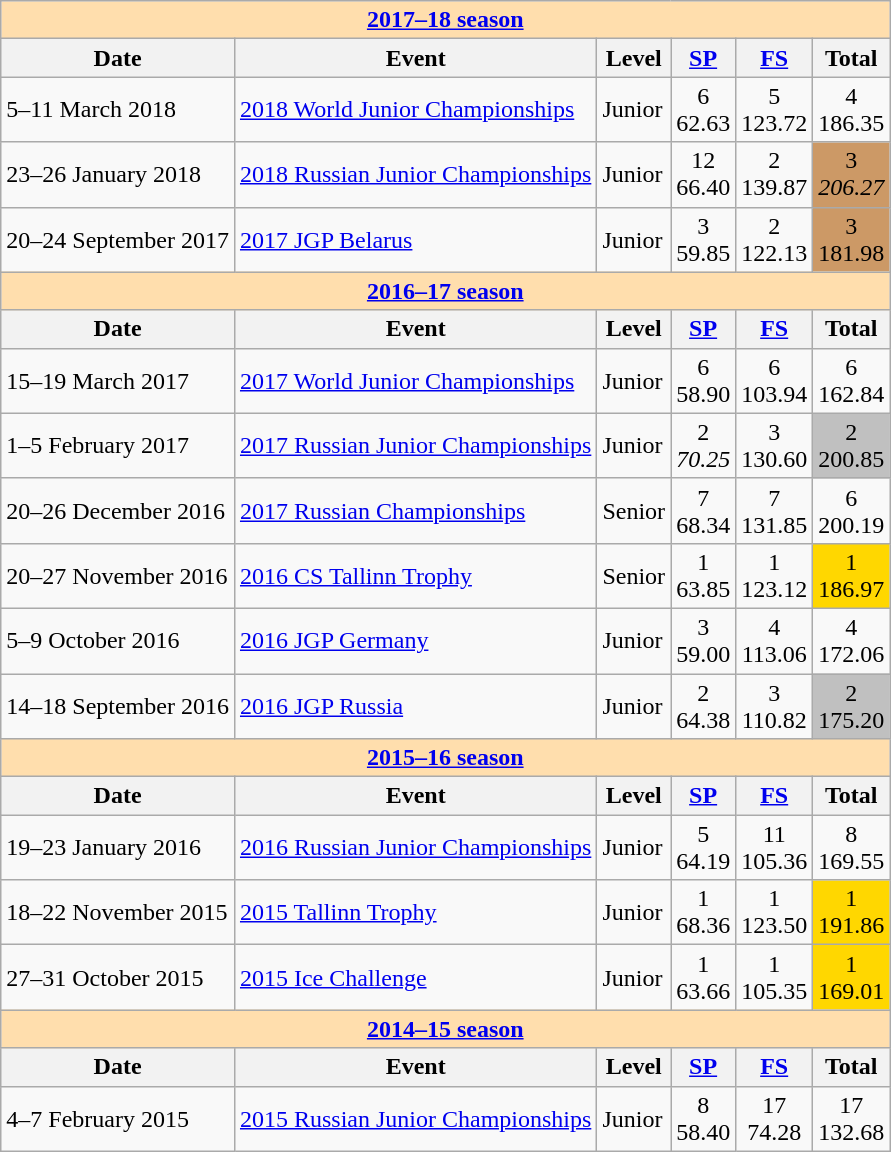<table class="wikitable">
<tr>
<td colspan="6" style="background-color: #ffdead; " align="center"><a href='#'><strong>2017–18 season</strong></a></td>
</tr>
<tr>
<th>Date</th>
<th>Event</th>
<th>Level</th>
<th><a href='#'>SP</a></th>
<th><a href='#'>FS</a></th>
<th>Total</th>
</tr>
<tr>
<td>5–11 March 2018</td>
<td><a href='#'>2018 World Junior Championships</a></td>
<td>Junior</td>
<td align=center>6 <br> 62.63</td>
<td align=center>5 <br> 123.72</td>
<td align=center>4 <br> 186.35</td>
</tr>
<tr>
<td>23–26 January 2018</td>
<td><a href='#'>2018 Russian Junior Championships</a></td>
<td>Junior</td>
<td align=center>12 <br> 66.40</td>
<td align=center>2 <br> 139.87</td>
<td align=center bgcolor=cc9966>3 <br> <em>206.27</em></td>
</tr>
<tr>
<td>20–24 September 2017</td>
<td><a href='#'>2017 JGP Belarus</a></td>
<td>Junior</td>
<td align=center>3 <br> 59.85</td>
<td align=center>2 <br> 122.13</td>
<td align=center bgcolor=cc9966>3 <br> 181.98</td>
</tr>
<tr>
<td colspan="6" style="background-color: #ffdead; " align="center"><a href='#'><strong>2016–17 season</strong></a></td>
</tr>
<tr>
<th>Date</th>
<th>Event</th>
<th>Level</th>
<th><a href='#'>SP</a></th>
<th><a href='#'>FS</a></th>
<th>Total</th>
</tr>
<tr>
<td>15–19 March 2017</td>
<td><a href='#'>2017 World Junior Championships</a></td>
<td>Junior</td>
<td align=center>6 <br> 58.90</td>
<td align=center>6 <br> 103.94</td>
<td align=center>6 <br> 162.84</td>
</tr>
<tr>
<td>1–5 February 2017</td>
<td><a href='#'>2017 Russian Junior Championships</a></td>
<td>Junior</td>
<td align=center>2 <br> <em>70.25</em></td>
<td align=center>3 <br> 130.60</td>
<td align=center bgcolor=silver>2 <br> 200.85</td>
</tr>
<tr>
<td>20–26 December 2016</td>
<td><a href='#'>2017 Russian Championships</a></td>
<td>Senior</td>
<td align=center>7 <br> 68.34</td>
<td align=center>7 <br> 131.85</td>
<td align=center>6 <br> 200.19</td>
</tr>
<tr>
<td>20–27 November 2016</td>
<td><a href='#'>2016 CS Tallinn Trophy</a></td>
<td>Senior</td>
<td align=center>1 <br> 63.85</td>
<td align=center>1 <br> 123.12</td>
<td align=center bgcolor=gold>1 <br> 186.97</td>
</tr>
<tr>
<td>5–9 October 2016</td>
<td><a href='#'>2016 JGP Germany</a></td>
<td>Junior</td>
<td align=center>3 <br> 59.00</td>
<td align=center>4 <br> 113.06</td>
<td align=center>4 <br> 172.06</td>
</tr>
<tr>
<td>14–18 September 2016</td>
<td><a href='#'>2016 JGP Russia</a></td>
<td>Junior</td>
<td align=center>2 <br> 64.38</td>
<td align=center>3 <br> 110.82</td>
<td align=center bgcolor=silver>2 <br> 175.20</td>
</tr>
<tr>
<td colspan="6" style="background-color: #ffdead; " align="center"><a href='#'><strong>2015–16 season</strong></a></td>
</tr>
<tr>
<th>Date</th>
<th>Event</th>
<th>Level</th>
<th><a href='#'>SP</a></th>
<th><a href='#'>FS</a></th>
<th>Total</th>
</tr>
<tr>
<td>19–23 January 2016</td>
<td><a href='#'>2016 Russian Junior Championships</a></td>
<td>Junior</td>
<td align=center>5 <br> 64.19</td>
<td align=center>11 <br> 105.36</td>
<td align=center>8 <br> 169.55</td>
</tr>
<tr>
<td>18–22 November 2015</td>
<td><a href='#'>2015 Tallinn Trophy</a></td>
<td>Junior</td>
<td align=center>1 <br> 68.36</td>
<td align=center>1 <br> 123.50</td>
<td align=center bgcolor=gold>1 <br> 191.86</td>
</tr>
<tr>
<td>27–31 October 2015</td>
<td><a href='#'>2015 Ice Challenge</a></td>
<td>Junior</td>
<td align=center>1 <br> 63.66</td>
<td align=center>1 <br> 105.35</td>
<td align=center bgcolor=gold>1 <br> 169.01</td>
</tr>
<tr>
<td colspan="6" style="background-color: #ffdead; " align="center"><a href='#'><strong>2014–15 season</strong></a></td>
</tr>
<tr>
<th>Date</th>
<th>Event</th>
<th>Level</th>
<th><a href='#'>SP</a></th>
<th><a href='#'>FS</a></th>
<th>Total</th>
</tr>
<tr>
<td>4–7 February 2015</td>
<td><a href='#'>2015 Russian Junior Championships</a></td>
<td>Junior</td>
<td align=center>8 <br> 58.40</td>
<td align=center>17 <br> 74.28</td>
<td align=center>17 <br> 132.68</td>
</tr>
</table>
